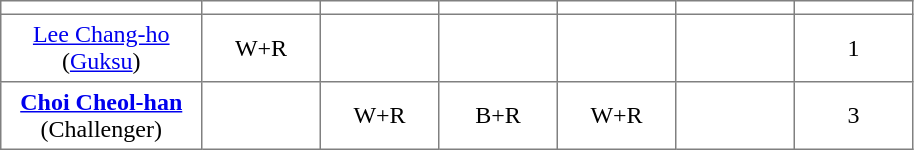<table class="toccolours" border="1" cellpadding="4" cellspacing="0" style="border-collapse: collapse; margin:0;">
<tr>
<th width=125></th>
<th width=70></th>
<th width=70></th>
<th width=70></th>
<th width=70></th>
<th width=70></th>
<th width=70></th>
</tr>
<tr align=center>
<td><a href='#'>Lee Chang-ho</a><br>(<a href='#'>Guksu</a>)</td>
<td>W+R</td>
<td></td>
<td></td>
<td></td>
<td></td>
<td>1</td>
</tr>
<tr align=center>
<td><strong><a href='#'>Choi Cheol-han</a></strong><br>(Challenger)</td>
<td></td>
<td>W+R</td>
<td>B+R</td>
<td>W+R</td>
<td></td>
<td>3</td>
</tr>
</table>
